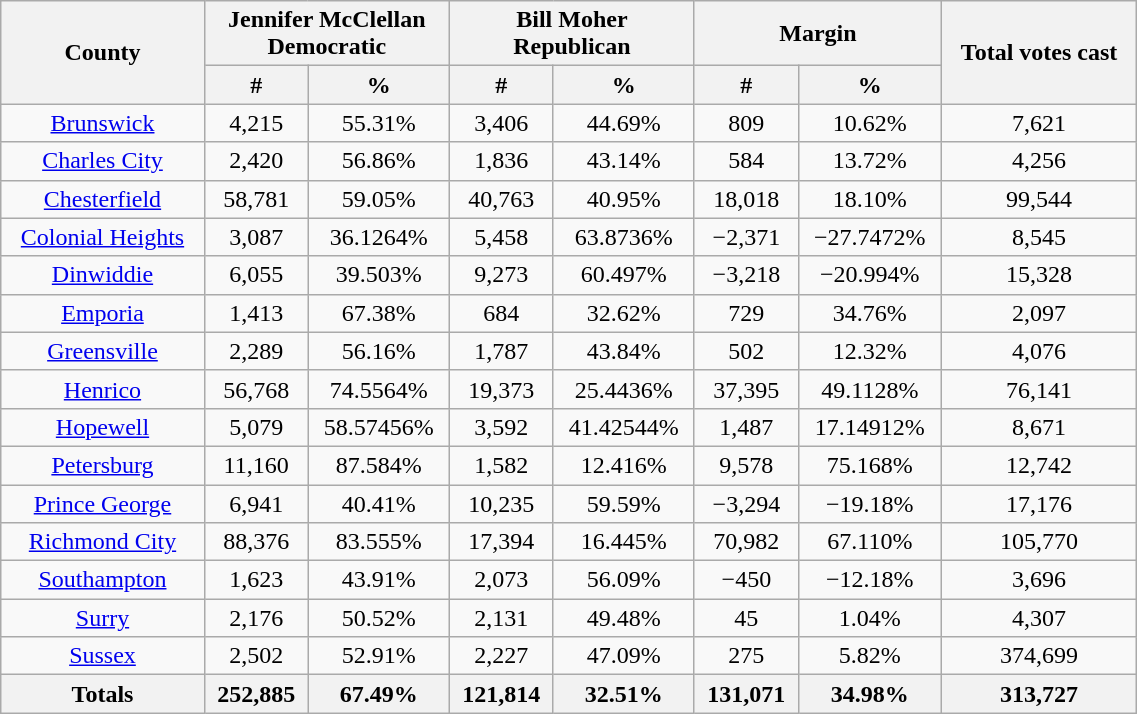<table width="60%"  class="wikitable sortable" style="text-align:center">
<tr>
<th rowspan="2">County</th>
<th style="text-align:center;" colspan="2">Jennifer McClellan<br>Democratic</th>
<th style="text-align:center;" colspan="2">Bill Moher<br>Republican</th>
<th style="text-align:center;" colspan="2">Margin</th>
<th rowspan="2" style="text-align:center;">Total votes cast</th>
</tr>
<tr>
<th style="text-align:center;" data-sort-type="number">#</th>
<th style="text-align:center;" data-sort-type="number">%</th>
<th style="text-align:center;" data-sort-type="number">#</th>
<th style="text-align:center;" data-sort-type="number">%</th>
<th style="text-align:center;" data-sort-type="number">#</th>
<th style="text-align:center;" data-sort-type="number">%</th>
</tr>
<tr style="text-align:center;">
<td><a href='#'>Brunswick</a></td>
<td>4,215</td>
<td>55.31%</td>
<td>3,406</td>
<td>44.69%</td>
<td>809</td>
<td>10.62%</td>
<td>7,621</td>
</tr>
<tr style="text-align:center;">
<td><a href='#'>Charles City</a></td>
<td>2,420</td>
<td>56.86%</td>
<td>1,836</td>
<td>43.14%</td>
<td>584</td>
<td>13.72%</td>
<td>4,256</td>
</tr>
<tr style="text-align:center;">
<td><a href='#'>Chesterfield</a></td>
<td>58,781</td>
<td>59.05%</td>
<td>40,763</td>
<td>40.95%</td>
<td>18,018</td>
<td>18.10%</td>
<td>99,544</td>
</tr>
<tr style="text-align:center;">
<td><a href='#'>Colonial Heights</a></td>
<td>3,087</td>
<td>36.1264%</td>
<td>5,458</td>
<td>63.8736%</td>
<td>−2,371</td>
<td>−27.7472%</td>
<td>8,545</td>
</tr>
<tr style="text-align:center;">
<td><a href='#'>Dinwiddie</a></td>
<td>6,055</td>
<td>39.503%</td>
<td>9,273</td>
<td>60.497%</td>
<td>−3,218</td>
<td>−20.994%</td>
<td>15,328</td>
</tr>
<tr style="text-align:center;">
<td><a href='#'>Emporia</a></td>
<td>1,413</td>
<td>67.38%</td>
<td>684</td>
<td>32.62%</td>
<td>729</td>
<td>34.76%</td>
<td>2,097</td>
</tr>
<tr style="text-align:center;">
<td><a href='#'>Greensville</a></td>
<td>2,289</td>
<td>56.16%</td>
<td>1,787</td>
<td>43.84%</td>
<td>502</td>
<td>12.32%</td>
<td>4,076</td>
</tr>
<tr style="text-align:center;">
<td><a href='#'>Henrico</a></td>
<td>56,768</td>
<td>74.5564%</td>
<td>19,373</td>
<td>25.4436%</td>
<td>37,395</td>
<td>49.1128%</td>
<td>76,141</td>
</tr>
<tr style="text-align:center;">
<td><a href='#'>Hopewell</a></td>
<td>5,079</td>
<td>58.57456%</td>
<td>3,592</td>
<td>41.42544%</td>
<td>1,487</td>
<td>17.14912%</td>
<td>8,671</td>
</tr>
<tr style="text-align:center;">
<td><a href='#'>Petersburg</a></td>
<td>11,160</td>
<td>87.584%</td>
<td>1,582</td>
<td>12.416%</td>
<td>9,578</td>
<td>75.168%</td>
<td>12,742</td>
</tr>
<tr style="text-align:center;">
<td><a href='#'>Prince George</a></td>
<td>6,941</td>
<td>40.41%</td>
<td>10,235</td>
<td>59.59%</td>
<td>−3,294</td>
<td>−19.18%</td>
<td>17,176</td>
</tr>
<tr style="text-align:center;">
<td><a href='#'>Richmond City</a></td>
<td>88,376</td>
<td>83.555%</td>
<td>17,394</td>
<td>16.445%</td>
<td>70,982</td>
<td>67.110%</td>
<td>105,770</td>
</tr>
<tr style="text-align:center;">
<td><a href='#'>Southampton</a></td>
<td>1,623</td>
<td>43.91%</td>
<td>2,073</td>
<td>56.09%</td>
<td>−450</td>
<td>−12.18%</td>
<td>3,696</td>
</tr>
<tr style="text-align:center;">
<td><a href='#'>Surry</a></td>
<td>2,176</td>
<td>50.52%</td>
<td>2,131</td>
<td>49.48%</td>
<td>45</td>
<td>1.04%</td>
<td>4,307</td>
</tr>
<tr style="text-align:center;">
<td><a href='#'>Sussex</a></td>
<td>2,502</td>
<td>52.91%</td>
<td>2,227</td>
<td>47.09%</td>
<td>275</td>
<td>5.82%</td>
<td>374,699</td>
</tr>
<tr style="text-align:center;">
<th>Totals</th>
<th>252,885</th>
<th>67.49%</th>
<th>121,814</th>
<th>32.51%</th>
<th>131,071</th>
<th>34.98%</th>
<th>313,727</th>
</tr>
</table>
